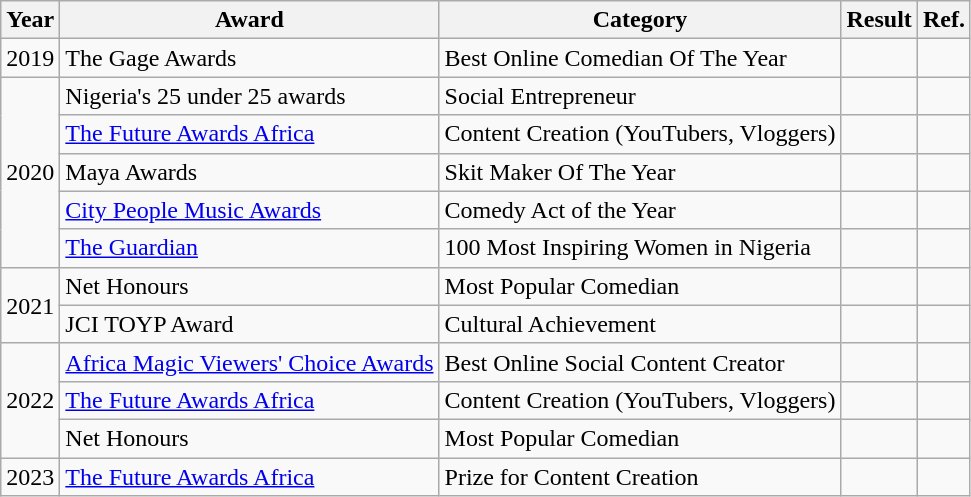<table class="wikitable">
<tr>
<th>Year</th>
<th>Award</th>
<th>Category</th>
<th>Result</th>
<th>Ref.</th>
</tr>
<tr>
<td>2019</td>
<td>The Gage Awards</td>
<td>Best Online Comedian Of The Year</td>
<td></td>
<td></td>
</tr>
<tr>
<td rowspan=5>2020</td>
<td>Nigeria's 25 under 25 awards</td>
<td>Social Entrepreneur</td>
<td></td>
<td></td>
</tr>
<tr>
<td><a href='#'>The Future Awards Africa</a></td>
<td>Content Creation (YouTubers, Vloggers)</td>
<td></td>
<td></td>
</tr>
<tr>
<td>Maya Awards</td>
<td>Skit Maker Of The Year</td>
<td></td>
<td></td>
</tr>
<tr>
<td><a href='#'>City People Music Awards</a></td>
<td>Comedy Act of the Year</td>
<td></td>
<td></td>
</tr>
<tr>
<td><a href='#'>The Guardian</a></td>
<td>100 Most Inspiring Women in Nigeria</td>
<td></td>
<td></td>
</tr>
<tr>
<td rowspan=2>2021</td>
<td>Net Honours</td>
<td>Most Popular Comedian</td>
<td></td>
<td></td>
</tr>
<tr>
<td>JCI TOYP Award</td>
<td>Cultural Achievement</td>
<td></td>
<td></td>
</tr>
<tr>
<td rowspan=3>2022</td>
<td><a href='#'>Africa Magic Viewers' Choice Awards</a></td>
<td>Best Online Social Content Creator</td>
<td></td>
<td></td>
</tr>
<tr>
<td><a href='#'>The Future Awards Africa</a></td>
<td>Content Creation (YouTubers, Vloggers)</td>
<td></td>
<td></td>
</tr>
<tr>
<td>Net Honours</td>
<td>Most Popular Comedian</td>
<td></td>
<td></td>
</tr>
<tr>
<td rowspan="1">2023</td>
<td><a href='#'>The Future Awards Africa</a></td>
<td>Prize for Content Creation</td>
<td></td>
<td></td>
</tr>
</table>
